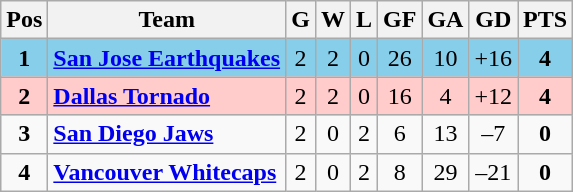<table class="wikitable sortable">
<tr>
<th>Pos</th>
<th>Team</th>
<th>G</th>
<th>W</th>
<th>L</th>
<th>GF</th>
<th>GA</th>
<th>GD</th>
<th>PTS</th>
</tr>
<tr style="background:skyblue;">
<td align=center><strong>1</strong></td>
<td><strong><a href='#'>San Jose Earthquakes</a></strong></td>
<td align=center>2</td>
<td align=center>2</td>
<td align=center>0</td>
<td align=center>26</td>
<td align=center>10</td>
<td align=center>+16</td>
<td align=center><strong>4</strong></td>
</tr>
<tr style="background:#ffcbcb;">
<td align=center><strong>2</strong></td>
<td><strong><a href='#'>Dallas Tornado</a></strong></td>
<td align=center>2</td>
<td align=center>2</td>
<td align=center>0</td>
<td align=center>16</td>
<td align=center>4</td>
<td align=center>+12</td>
<td align=center><strong>4</strong></td>
</tr>
<tr>
<td align=center><strong>3</strong></td>
<td><strong><a href='#'>San Diego Jaws</a></strong></td>
<td align=center>2</td>
<td align=center>0</td>
<td align=center>2</td>
<td align=center>6</td>
<td align=center>13</td>
<td align=center>–7</td>
<td align=center><strong>0</strong></td>
</tr>
<tr>
<td align=center><strong>4</strong></td>
<td><strong><a href='#'>Vancouver Whitecaps</a></strong></td>
<td align=center>2</td>
<td align=center>0</td>
<td align=center>2</td>
<td align=center>8</td>
<td align=center>29</td>
<td align=center>–21</td>
<td align=center><strong>0</strong></td>
</tr>
</table>
